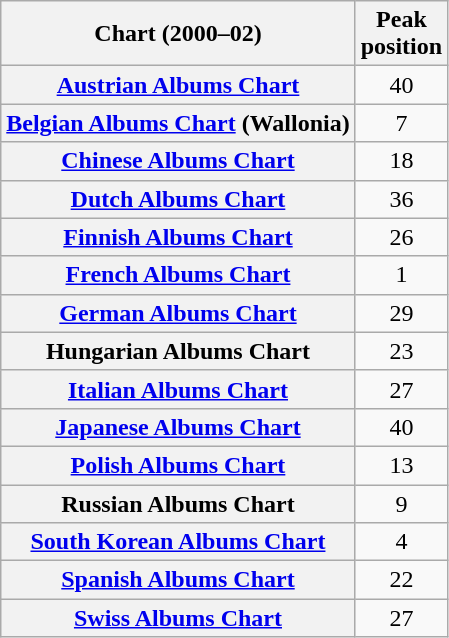<table class="wikitable sortable plainrowheaders">
<tr>
<th scope="col">Chart (2000–02)</th>
<th scope="col">Peak<br>position</th>
</tr>
<tr>
<th scope="row"><a href='#'>Austrian Albums Chart</a></th>
<td style="text-align:center;">40</td>
</tr>
<tr>
<th scope="row"><a href='#'>Belgian Albums Chart</a> (Wallonia)</th>
<td style="text-align:center;">7</td>
</tr>
<tr>
<th scope="row"><a href='#'>Chinese Albums Chart</a></th>
<td style="text-align:center;">18</td>
</tr>
<tr>
<th scope="row"><a href='#'>Dutch Albums Chart</a></th>
<td style="text-align:center;">36</td>
</tr>
<tr>
<th scope="row"><a href='#'>Finnish Albums Chart</a></th>
<td style="text-align:center;">26</td>
</tr>
<tr>
<th scope="row"><a href='#'>French Albums Chart</a></th>
<td style="text-align:center;">1</td>
</tr>
<tr>
<th scope="row"><a href='#'>German Albums Chart</a></th>
<td style="text-align:center;">29</td>
</tr>
<tr>
<th scope="row">Hungarian Albums Chart</th>
<td style="text-align:center;">23</td>
</tr>
<tr>
<th scope="row"><a href='#'>Italian Albums Chart</a></th>
<td style="text-align:center;">27</td>
</tr>
<tr>
<th scope="row"><a href='#'>Japanese Albums Chart</a></th>
<td style="text-align:center;">40</td>
</tr>
<tr>
<th scope="row"><a href='#'>Polish Albums Chart</a></th>
<td style="text-align:center;">13</td>
</tr>
<tr>
<th scope="row">Russian Albums Chart</th>
<td style="text-align:center;">9</td>
</tr>
<tr>
<th scope="row"><a href='#'>South Korean Albums Chart</a></th>
<td style="text-align:center;">4</td>
</tr>
<tr>
<th scope="row"><a href='#'>Spanish Albums Chart</a></th>
<td style="text-align:center;">22</td>
</tr>
<tr>
<th scope="row"><a href='#'>Swiss Albums Chart</a></th>
<td style="text-align:center;">27</td>
</tr>
</table>
